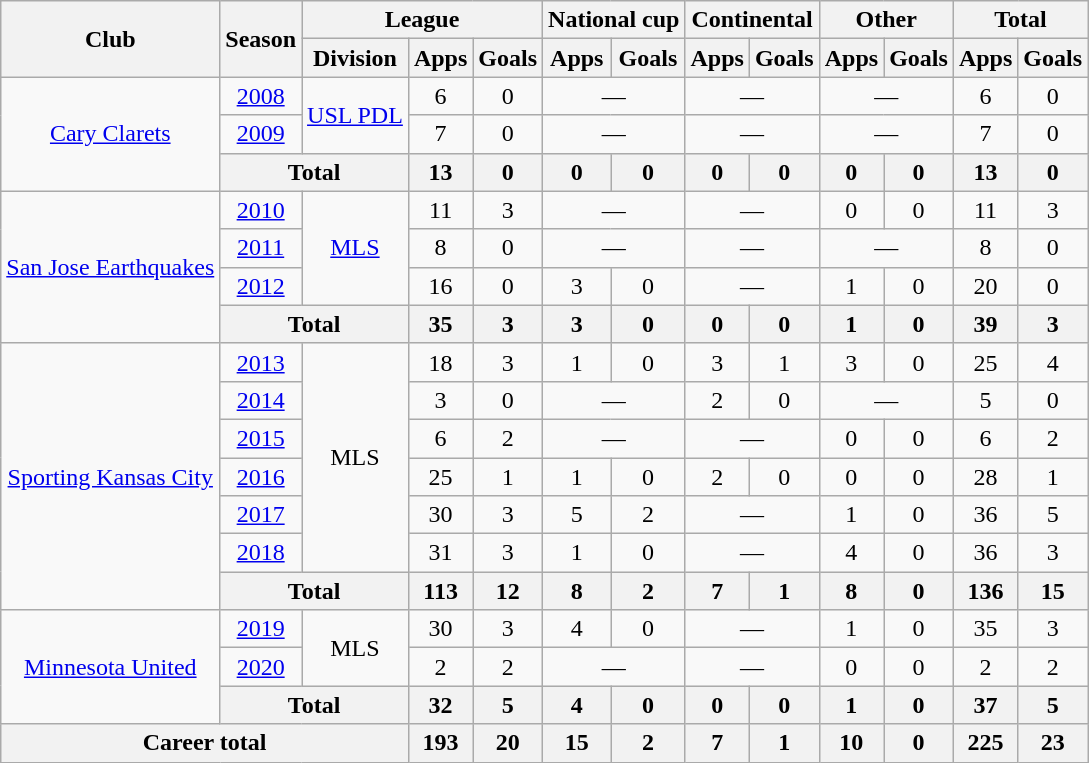<table class="wikitable" style="text-align:center">
<tr>
<th rowspan="2">Club</th>
<th rowspan="2">Season</th>
<th colspan="3">League</th>
<th colspan="2">National cup</th>
<th colspan="2">Continental</th>
<th colspan="2">Other</th>
<th colspan="2">Total</th>
</tr>
<tr>
<th>Division</th>
<th>Apps</th>
<th>Goals</th>
<th>Apps</th>
<th>Goals</th>
<th>Apps</th>
<th>Goals</th>
<th>Apps</th>
<th>Goals</th>
<th>Apps</th>
<th>Goals</th>
</tr>
<tr>
<td rowspan="3"><a href='#'>Cary Clarets</a></td>
<td><a href='#'>2008</a></td>
<td rowspan="2"><a href='#'>USL PDL</a></td>
<td>6</td>
<td>0</td>
<td colspan="2">—</td>
<td colspan="2">—</td>
<td colspan="2">—</td>
<td>6</td>
<td>0</td>
</tr>
<tr>
<td><a href='#'>2009</a></td>
<td>7</td>
<td>0</td>
<td colspan="2">—</td>
<td colspan="2">—</td>
<td colspan="2">—</td>
<td>7</td>
<td>0</td>
</tr>
<tr>
<th colspan="2">Total</th>
<th>13</th>
<th>0</th>
<th>0</th>
<th>0</th>
<th>0</th>
<th>0</th>
<th>0</th>
<th>0</th>
<th>13</th>
<th>0</th>
</tr>
<tr>
<td rowspan="4"><a href='#'>San Jose Earthquakes</a></td>
<td><a href='#'>2010</a></td>
<td rowspan="3"><a href='#'>MLS</a></td>
<td>11</td>
<td>3</td>
<td colspan="2">—</td>
<td colspan="2">—</td>
<td>0</td>
<td>0</td>
<td>11</td>
<td>3</td>
</tr>
<tr>
<td><a href='#'>2011</a></td>
<td>8</td>
<td>0</td>
<td colspan="2">—</td>
<td colspan="2">—</td>
<td colspan="2">—</td>
<td>8</td>
<td>0</td>
</tr>
<tr>
<td><a href='#'>2012</a></td>
<td>16</td>
<td>0</td>
<td>3</td>
<td>0</td>
<td colspan="2">—</td>
<td>1</td>
<td>0</td>
<td>20</td>
<td>0</td>
</tr>
<tr>
<th colspan="2">Total</th>
<th>35</th>
<th>3</th>
<th>3</th>
<th>0</th>
<th>0</th>
<th>0</th>
<th>1</th>
<th>0</th>
<th>39</th>
<th>3</th>
</tr>
<tr>
<td rowspan="7"><a href='#'>Sporting Kansas City</a></td>
<td><a href='#'>2013</a></td>
<td rowspan="6">MLS</td>
<td>18</td>
<td>3</td>
<td>1</td>
<td>0</td>
<td>3</td>
<td>1</td>
<td>3</td>
<td>0</td>
<td>25</td>
<td>4</td>
</tr>
<tr>
<td><a href='#'>2014</a></td>
<td>3</td>
<td>0</td>
<td colspan="2">—</td>
<td>2</td>
<td>0</td>
<td colspan="2">—</td>
<td>5</td>
<td>0</td>
</tr>
<tr>
<td><a href='#'>2015</a></td>
<td>6</td>
<td>2</td>
<td colspan="2">—</td>
<td colspan="2">—</td>
<td>0</td>
<td>0</td>
<td>6</td>
<td>2</td>
</tr>
<tr>
<td><a href='#'>2016</a></td>
<td>25</td>
<td>1</td>
<td>1</td>
<td>0</td>
<td>2</td>
<td>0</td>
<td>0</td>
<td>0</td>
<td>28</td>
<td>1</td>
</tr>
<tr>
<td><a href='#'>2017</a></td>
<td>30</td>
<td>3</td>
<td>5</td>
<td>2</td>
<td colspan="2">—</td>
<td>1</td>
<td>0</td>
<td>36</td>
<td>5</td>
</tr>
<tr>
<td><a href='#'>2018</a></td>
<td>31</td>
<td>3</td>
<td>1</td>
<td>0</td>
<td colspan="2">—</td>
<td>4</td>
<td>0</td>
<td>36</td>
<td>3</td>
</tr>
<tr>
<th colspan="2">Total</th>
<th>113</th>
<th>12</th>
<th>8</th>
<th>2</th>
<th>7</th>
<th>1</th>
<th>8</th>
<th>0</th>
<th>136</th>
<th>15</th>
</tr>
<tr>
<td rowspan="3"><a href='#'>Minnesota United</a></td>
<td><a href='#'>2019</a></td>
<td rowspan="2">MLS</td>
<td>30</td>
<td>3</td>
<td>4</td>
<td>0</td>
<td colspan="2">—</td>
<td>1</td>
<td>0</td>
<td>35</td>
<td>3</td>
</tr>
<tr>
<td><a href='#'>2020</a></td>
<td>2</td>
<td>2</td>
<td colspan="2">—</td>
<td colspan="2">—</td>
<td>0</td>
<td>0</td>
<td>2</td>
<td>2</td>
</tr>
<tr>
<th colspan="2">Total</th>
<th>32</th>
<th>5</th>
<th>4</th>
<th>0</th>
<th>0</th>
<th>0</th>
<th>1</th>
<th>0</th>
<th>37</th>
<th>5</th>
</tr>
<tr>
<th colspan="3">Career total</th>
<th>193</th>
<th>20</th>
<th>15</th>
<th>2</th>
<th>7</th>
<th>1</th>
<th>10</th>
<th>0</th>
<th>225</th>
<th>23</th>
</tr>
</table>
